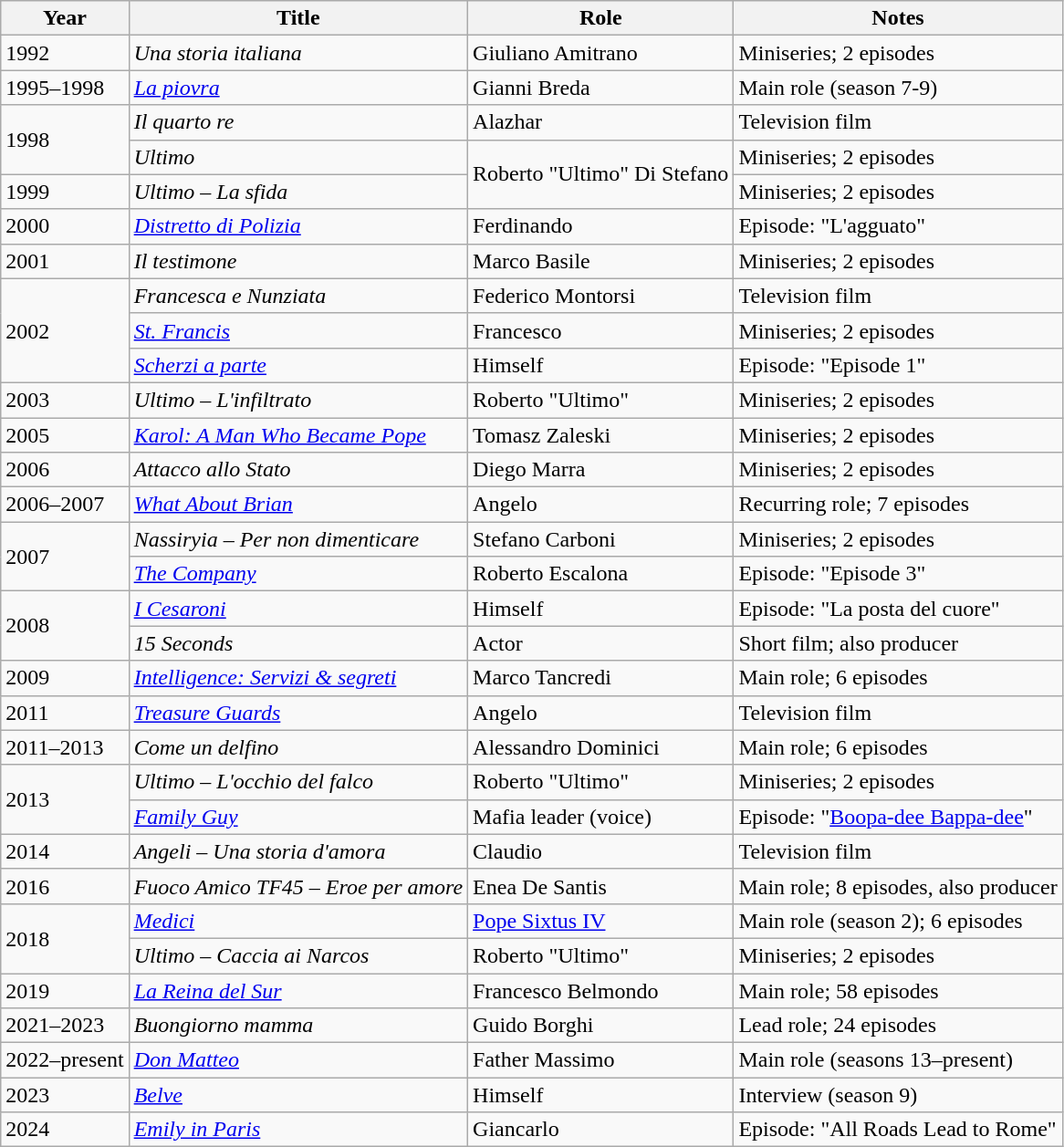<table class="wikitable">
<tr>
<th>Year</th>
<th>Title</th>
<th>Role</th>
<th>Notes</th>
</tr>
<tr>
<td>1992</td>
<td><em>Una storia italiana</em></td>
<td>Giuliano Amitrano</td>
<td>Miniseries; 2 episodes</td>
</tr>
<tr>
<td>1995–1998</td>
<td><em><a href='#'>La piovra</a></em></td>
<td>Gianni Breda</td>
<td>Main role (season 7-9)</td>
</tr>
<tr>
<td rowspan="2">1998</td>
<td><em>Il quarto re</em></td>
<td>Alazhar</td>
<td>Television film</td>
</tr>
<tr>
<td><em>Ultimo</em></td>
<td rowspan="2">Roberto "Ultimo" Di Stefano</td>
<td>Miniseries; 2 episodes</td>
</tr>
<tr>
<td>1999</td>
<td><em>Ultimo – La sfida</em></td>
<td>Miniseries; 2 episodes</td>
</tr>
<tr>
<td>2000</td>
<td><em><a href='#'>Distretto di Polizia</a></em></td>
<td>Ferdinando</td>
<td>Episode: "L'agguato"</td>
</tr>
<tr>
<td>2001</td>
<td><em>Il testimone</em></td>
<td>Marco Basile</td>
<td>Miniseries; 2 episodes</td>
</tr>
<tr>
<td rowspan="3">2002</td>
<td><em>Francesca e Nunziata</em></td>
<td>Federico Montorsi</td>
<td>Television film</td>
</tr>
<tr>
<td><em><a href='#'>St. Francis</a></em></td>
<td>Francesco</td>
<td>Miniseries; 2 episodes</td>
</tr>
<tr>
<td><em><a href='#'>Scherzi a parte</a></em></td>
<td>Himself</td>
<td>Episode: "Episode 1"</td>
</tr>
<tr>
<td>2003</td>
<td><em>Ultimo – L'infiltrato</em></td>
<td>Roberto "Ultimo"</td>
<td>Miniseries; 2 episodes</td>
</tr>
<tr>
<td>2005</td>
<td><em><a href='#'>Karol: A Man Who Became Pope</a></em></td>
<td>Tomasz Zaleski</td>
<td>Miniseries; 2 episodes</td>
</tr>
<tr>
<td>2006</td>
<td><em>Attacco allo Stato</em></td>
<td>Diego Marra</td>
<td>Miniseries; 2 episodes</td>
</tr>
<tr>
<td>2006–2007</td>
<td><em><a href='#'>What About Brian</a></em></td>
<td>Angelo</td>
<td>Recurring role; 7 episodes</td>
</tr>
<tr>
<td rowspan="2">2007</td>
<td><em>Nassiryia – Per non dimenticare</em></td>
<td>Stefano Carboni</td>
<td>Miniseries; 2 episodes</td>
</tr>
<tr>
<td><em><a href='#'>The Company</a></em></td>
<td>Roberto Escalona</td>
<td>Episode: "Episode 3"</td>
</tr>
<tr>
<td rowspan="2">2008</td>
<td><em><a href='#'>I Cesaroni</a></em></td>
<td>Himself</td>
<td>Episode: "La posta del cuore"</td>
</tr>
<tr>
<td><em>15 Seconds</em></td>
<td>Actor</td>
<td>Short film; also producer</td>
</tr>
<tr>
<td>2009</td>
<td><em><a href='#'>Intelligence: Servizi & segreti</a></em></td>
<td>Marco Tancredi</td>
<td>Main role; 6 episodes</td>
</tr>
<tr>
<td>2011</td>
<td><em><a href='#'>Treasure Guards</a></em></td>
<td>Angelo</td>
<td>Television film</td>
</tr>
<tr>
<td>2011–2013</td>
<td><em>Come un delfino</em></td>
<td>Alessandro Dominici</td>
<td>Main role; 6 episodes</td>
</tr>
<tr>
<td rowspan="2">2013</td>
<td><em>Ultimo – L'occhio del falco</em></td>
<td>Roberto "Ultimo"</td>
<td>Miniseries; 2 episodes</td>
</tr>
<tr>
<td><em><a href='#'>Family Guy</a></em></td>
<td>Mafia leader (voice)</td>
<td>Episode: "<a href='#'>Boopa-dee Bappa-dee</a>"</td>
</tr>
<tr>
<td>2014</td>
<td><em>Angeli – Una storia d'amora</em></td>
<td>Claudio</td>
<td>Television film</td>
</tr>
<tr>
<td>2016</td>
<td><em>Fuoco Amico TF45 – Eroe per amore</em></td>
<td>Enea De Santis</td>
<td>Main role; 8 episodes, also producer</td>
</tr>
<tr>
<td rowspan="2">2018</td>
<td><em><a href='#'>Medici</a></em></td>
<td><a href='#'>Pope Sixtus IV</a></td>
<td>Main role (season 2); 6 episodes</td>
</tr>
<tr>
<td><em>Ultimo – Caccia ai Narcos</em></td>
<td>Roberto "Ultimo"</td>
<td>Miniseries; 2 episodes</td>
</tr>
<tr>
<td>2019</td>
<td><em><a href='#'>La Reina del Sur</a></em></td>
<td>Francesco Belmondo</td>
<td>Main role; 58 episodes</td>
</tr>
<tr>
<td>2021–2023</td>
<td><em>Buongiorno mamma</em></td>
<td>Guido Borghi</td>
<td>Lead role; 24 episodes</td>
</tr>
<tr>
<td>2022–present</td>
<td><em><a href='#'>Don Matteo</a></em></td>
<td>Father Massimo</td>
<td>Main role (seasons 13–present)</td>
</tr>
<tr>
<td>2023</td>
<td><em><a href='#'>Belve</a></em></td>
<td>Himself</td>
<td>Interview (season 9)</td>
</tr>
<tr>
<td>2024</td>
<td><em><a href='#'>Emily in Paris</a></em></td>
<td>Giancarlo</td>
<td>Episode: "All Roads Lead to Rome"</td>
</tr>
</table>
